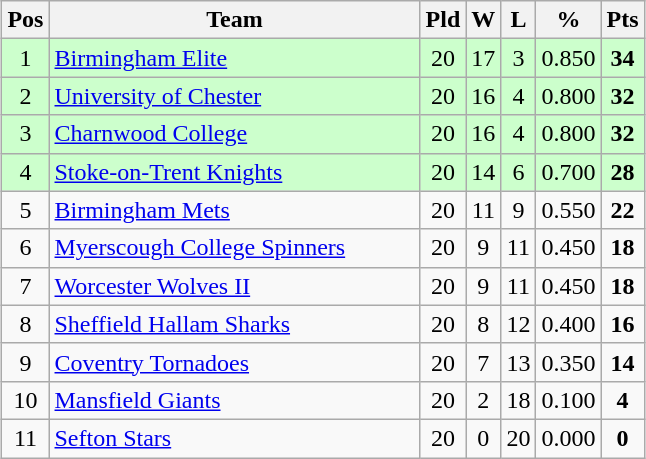<table class="wikitable" style="text-align: center; margin:1em auto;">
<tr>
<th>Pos</th>
<th scope="col" style="width: 240px;">Team</th>
<th>Pld</th>
<th>W</th>
<th>L</th>
<th>%</th>
<th>Pts</th>
</tr>
<tr style="background: #ccffcc;">
<td>1</td>
<td style="text-align:left;"><a href='#'>Birmingham Elite</a></td>
<td>20</td>
<td>17</td>
<td>3</td>
<td>0.850</td>
<td><strong>34</strong></td>
</tr>
<tr style="background: #ccffcc;">
<td>2</td>
<td style="text-align:left;"><a href='#'>University of Chester</a></td>
<td>20</td>
<td>16</td>
<td>4</td>
<td>0.800</td>
<td><strong>32</strong></td>
</tr>
<tr style="background: #ccffcc;">
<td>3</td>
<td style="text-align:left;"><a href='#'>Charnwood College</a></td>
<td>20</td>
<td>16</td>
<td>4</td>
<td>0.800</td>
<td><strong>32</strong></td>
</tr>
<tr style="background: #ccffcc;">
<td>4</td>
<td style="text-align:left;"><a href='#'>Stoke-on-Trent Knights</a></td>
<td>20</td>
<td>14</td>
<td>6</td>
<td>0.700</td>
<td><strong>28</strong></td>
</tr>
<tr style="background: ;">
<td>5</td>
<td style="text-align:left;"><a href='#'>Birmingham Mets</a></td>
<td>20</td>
<td>11</td>
<td>9</td>
<td>0.550</td>
<td><strong>22</strong></td>
</tr>
<tr style="background: ;">
<td>6</td>
<td style="text-align:left;"><a href='#'>Myerscough College Spinners</a></td>
<td>20</td>
<td>9</td>
<td>11</td>
<td>0.450</td>
<td><strong>18</strong></td>
</tr>
<tr style="background: ;">
<td>7</td>
<td style="text-align:left;"><a href='#'>Worcester Wolves II</a></td>
<td>20</td>
<td>9</td>
<td>11</td>
<td>0.450</td>
<td><strong>18</strong></td>
</tr>
<tr style="background: ;">
<td>8</td>
<td style="text-align:left;"><a href='#'>Sheffield Hallam Sharks</a></td>
<td>20</td>
<td>8</td>
<td>12</td>
<td>0.400</td>
<td><strong>16</strong></td>
</tr>
<tr style="background: ;">
<td>9</td>
<td style="text-align:left;"><a href='#'>Coventry Tornadoes</a></td>
<td>20</td>
<td>7</td>
<td>13</td>
<td>0.350</td>
<td><strong>14</strong></td>
</tr>
<tr style="background: ;">
<td>10</td>
<td style="text-align:left;"><a href='#'>Mansfield Giants</a></td>
<td>20</td>
<td>2</td>
<td>18</td>
<td>0.100</td>
<td><strong>4</strong></td>
</tr>
<tr style="background: ;">
<td>11</td>
<td style="text-align:left;"><a href='#'>Sefton Stars</a></td>
<td>20</td>
<td>0</td>
<td>20</td>
<td>0.000</td>
<td><strong>0</strong></td>
</tr>
</table>
